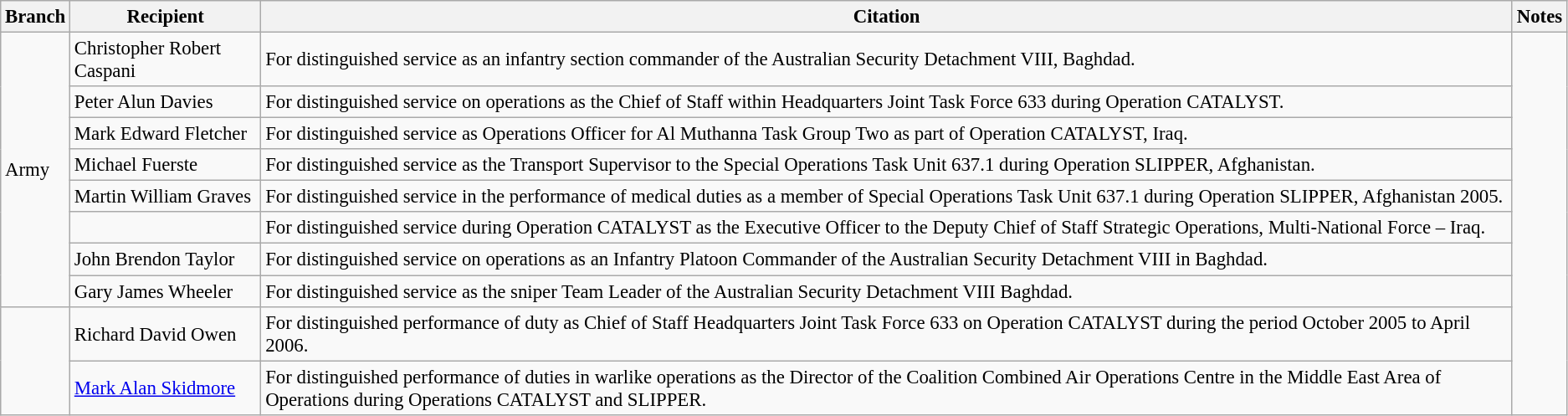<table class="wikitable" style="font-size:95%;">
<tr>
<th>Branch</th>
<th>Recipient</th>
<th>Citation</th>
<th>Notes</th>
</tr>
<tr>
<td rowspan=8>Army</td>
<td>Christopher Robert Caspani</td>
<td>For distinguished service as an infantry section commander of the Australian Security Detachment VIII, Baghdad.</td>
<td rowspan=10></td>
</tr>
<tr>
<td> Peter Alun Davies</td>
<td>For distinguished service on operations as the Chief of Staff within Headquarters Joint Task Force 633 during Operation CATALYST.</td>
</tr>
<tr>
<td> Mark Edward Fletcher</td>
<td>For distinguished service as Operations Officer for Al Muthanna Task Group Two as part of Operation CATALYST, Iraq.</td>
</tr>
<tr>
<td> Michael Fuerste</td>
<td>For distinguished service as the Transport Supervisor to the Special Operations Task Unit 637.1 during Operation SLIPPER, Afghanistan.</td>
</tr>
<tr>
<td> Martin William Graves</td>
<td>For distinguished service in the performance of medical duties as a member of Special Operations Task Unit 637.1 during Operation SLIPPER, Afghanistan 2005.</td>
</tr>
<tr>
<td></td>
<td>For distinguished service during Operation CATALYST as the Executive Officer to the Deputy Chief of Staff Strategic Operations, Multi-National Force – Iraq.</td>
</tr>
<tr>
<td> John Brendon Taylor</td>
<td>For distinguished service on operations as an Infantry Platoon Commander of the Australian Security Detachment VIII in Baghdad.</td>
</tr>
<tr>
<td> Gary James Wheeler</td>
<td>For distinguished service as the sniper Team Leader of the Australian Security Detachment VIII Baghdad.</td>
</tr>
<tr>
<td rowspan=2></td>
<td> Richard David Owen</td>
<td>For distinguished performance of duty as Chief of Staff Headquarters Joint Task Force 633 on Operation CATALYST during the period October 2005 to April 2006.</td>
</tr>
<tr>
<td> <a href='#'>Mark Alan Skidmore</a></td>
<td>For distinguished performance of duties in warlike operations as the Director of the Coalition Combined Air Operations Centre in the Middle East Area of Operations during Operations CATALYST and SLIPPER.</td>
</tr>
</table>
